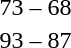<table style="text-align:center">
<tr>
<th width=200></th>
<th width=100></th>
<th width=200></th>
<th></th>
</tr>
<tr>
<td align=right><strong></strong></td>
<td>73 – 68</td>
<td align=left></td>
</tr>
<tr>
<td align=right><strong></strong></td>
<td>93 – 87</td>
<td align=left></td>
</tr>
</table>
